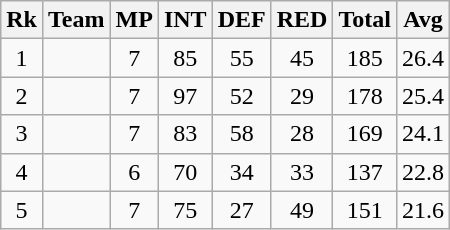<table class=wikitable>
<tr>
<th>Rk</th>
<th>Team</th>
<th>MP</th>
<th>INT</th>
<th>DEF</th>
<th>RED</th>
<th>Total</th>
<th>Avg</th>
</tr>
<tr>
<td align=center>1</td>
<td></td>
<td align=center>7</td>
<td align=center>85</td>
<td align=center>55</td>
<td align=center>45</td>
<td align=center>185</td>
<td align=center>26.4</td>
</tr>
<tr>
<td align=center>2</td>
<td></td>
<td align=center>7</td>
<td align=center>97</td>
<td align=center>52</td>
<td align=center>29</td>
<td align=center>178</td>
<td align=center>25.4</td>
</tr>
<tr>
<td align=center>3</td>
<td></td>
<td align=center>7</td>
<td align=center>83</td>
<td align=center>58</td>
<td align=center>28</td>
<td align=center>169</td>
<td align=center>24.1</td>
</tr>
<tr>
<td align=center>4</td>
<td></td>
<td align=center>6</td>
<td align=center>70</td>
<td align=center>34</td>
<td align=center>33</td>
<td align=center>137</td>
<td align=center>22.8</td>
</tr>
<tr>
<td align=center>5</td>
<td></td>
<td align=center>7</td>
<td align=center>75</td>
<td align=center>27</td>
<td align=center>49</td>
<td align=center>151</td>
<td align=center>21.6</td>
</tr>
</table>
